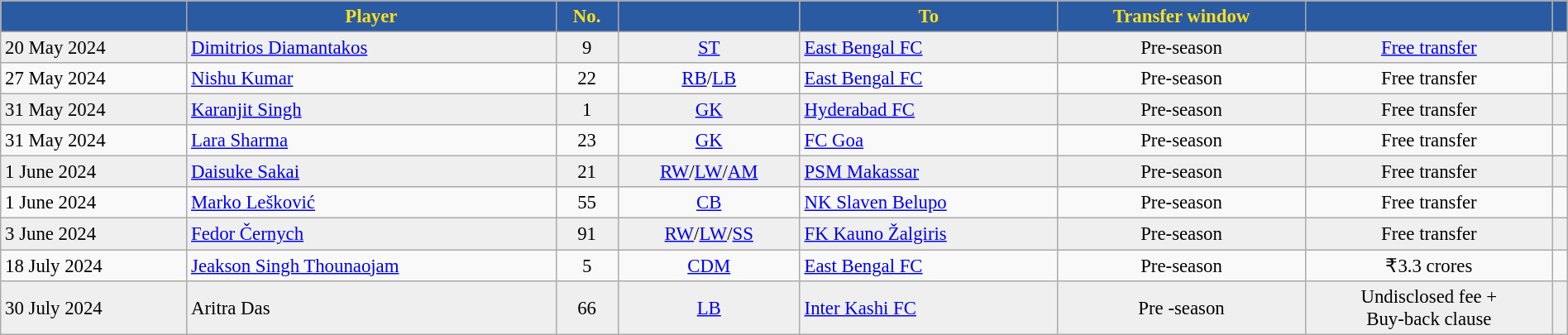<table class="wikitable sortable" style="text-align:center; font-size:95%; width:100%;">
<tr>
<th style="background:#2A5AA1; color:#FADF20;"></th>
<th style="background:#2A5AA1; color:#FADF20;">Player</th>
<th style="background:#2A5AA1; color:#FADF20;">No.</th>
<th style="background:#2A5AA1; color:#FADF20;"></th>
<th style="background:#2A5AA1; color:#FADF20;">To</th>
<th style="background:#2A5AA1; color:#FADF20;">Transfer window</th>
<th style="background:#2A5AA1; color:#FADF20;"></th>
<th style="background:#2A5AA1; color:#FADF20;"></th>
</tr>
<tr bgcolor="#EFEFEF">
<td style="text-align:left;">20 May 2024</td>
<td style="text-align:left;"> <a href='#'>Dimitrios Diamantakos</a></td>
<td>9</td>
<td><a href='#'>ST</a></td>
<td style="text-align:left;"> <a href='#'>East Bengal FC</a></td>
<td>Pre-season</td>
<td><a href='#'>Free transfer</a></td>
<td></td>
</tr>
<tr>
<td style="text-align:left;">27 May 2024</td>
<td style="text-align:left;"> <a href='#'>Nishu Kumar</a></td>
<td>22</td>
<td><a href='#'>RB</a>/<a href='#'>LB</a></td>
<td style="text-align:left;"> <a href='#'>East Bengal FC</a></td>
<td>Pre-season</td>
<td>Free transfer</td>
<td></td>
</tr>
<tr bgcolor="#EFEFEF">
<td style="text-align:left;">31 May 2024</td>
<td style="text-align:left;"> <a href='#'>Karanjit Singh</a></td>
<td>1</td>
<td><a href='#'>GK</a></td>
<td style="text-align:left;"> <a href='#'>Hyderabad FC</a></td>
<td>Pre-season</td>
<td>Free transfer</td>
<td></td>
</tr>
<tr>
<td style="text-align:left;">31 May 2024</td>
<td style="text-align:left;"> <a href='#'>Lara Sharma</a></td>
<td>23</td>
<td><a href='#'>GK</a></td>
<td style="text-align:left;"> <a href='#'>FC Goa</a></td>
<td>Pre-season</td>
<td>Free transfer</td>
<td></td>
</tr>
<tr bgcolor="#EFEFEF">
<td style="text-align:left;">1 June 2024</td>
<td style="text-align:left;"> <a href='#'>Daisuke Sakai</a></td>
<td>21</td>
<td><a href='#'>RW</a>/<a href='#'>LW</a>/<a href='#'>AM</a></td>
<td style="text-align:left;"> <a href='#'>PSM Makassar</a></td>
<td>Pre-season</td>
<td>Free transfer</td>
<td></td>
</tr>
<tr>
<td style="text-align:left;">1 June 2024</td>
<td style="text-align:left;"> <a href='#'>Marko Lešković</a></td>
<td>55</td>
<td><a href='#'>CB</a></td>
<td style="text-align:left;"> <a href='#'>NK Slaven Belupo</a></td>
<td>Pre-season</td>
<td>Free transfer</td>
<td></td>
</tr>
<tr bgcolor="#EFEFEF">
<td style="text-align:left;">3 June 2024</td>
<td style="text-align:left;"> <a href='#'>Fedor Černych</a></td>
<td>91</td>
<td><a href='#'>RW</a>/<a href='#'>LW</a>/<a href='#'>SS</a></td>
<td style="text-align:left;"> <a href='#'>FK Kauno Žalgiris</a></td>
<td>Pre-season</td>
<td>Free transfer</td>
<td></td>
</tr>
<tr>
<td style="text-align:left;">18 July 2024</td>
<td style="text-align:left;"> <a href='#'>Jeakson Singh Thounaojam</a></td>
<td>5</td>
<td><a href='#'>CDM</a></td>
<td style="text-align:left;"> <a href='#'>East Bengal FC</a></td>
<td>Pre-season</td>
<td>₹3.3 crores</td>
<td></td>
</tr>
<tr bgcolor="#EFEFEF">
<td style="text-align:left;">30 July 2024</td>
<td style="text-align:left;"> Aritra Das</td>
<td>66</td>
<td><a href='#'>LB</a></td>
<td style="text-align:left;"> <a href='#'>Inter Kashi FC</a></td>
<td>Pre -season</td>
<td>Undisclosed fee +<br>Buy-back clause</td>
<td></td>
</tr>
</table>
